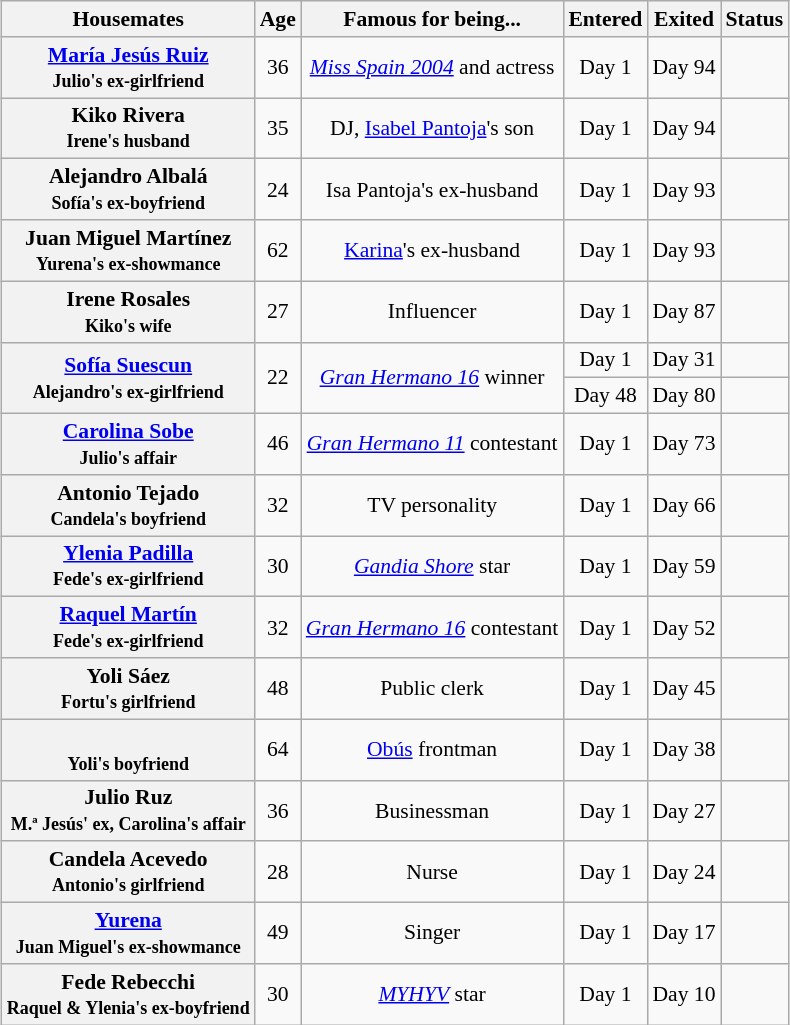<table class=wikitable style="margin:auto; text-align:center; font-size:90%">
<tr>
<th>Housemates</th>
<th>Age</th>
<th>Famous for being...</th>
<th>Entered</th>
<th>Exited</th>
<th>Status</th>
</tr>
<tr>
<th><a href='#'>María Jesús Ruiz</a><br><small>Julio's ex-girlfriend</small></th>
<td>36</td>
<td><em><a href='#'>Miss Spain 2004</a></em> and actress</td>
<td>Day 1</td>
<td>Day 94</td>
<td></td>
</tr>
<tr>
<th>Kiko Rivera<br><small>Irene's husband</small></th>
<td>35</td>
<td>DJ, <a href='#'>Isabel Pantoja</a>'s son</td>
<td>Day 1</td>
<td>Day 94</td>
<td></td>
</tr>
<tr>
<th>Alejandro Albalá<br><small>Sofía's ex-boyfriend</small></th>
<td>24</td>
<td>Isa Pantoja's ex-husband</td>
<td>Day 1</td>
<td>Day 93</td>
<td></td>
</tr>
<tr>
<th>Juan Miguel Martínez<br><small>Yurena's ex-showmance</small></th>
<td>62</td>
<td><a href='#'>Karina</a>'s ex-husband</td>
<td>Day 1</td>
<td>Day 93</td>
<td></td>
</tr>
<tr>
<th>Irene Rosales<br><small>Kiko's wife</small></th>
<td>27</td>
<td>Influencer</td>
<td>Day 1</td>
<td>Day 87</td>
<td></td>
</tr>
<tr>
<th rowspan="2"><a href='#'>Sofía Suescun</a><br><small>Alejandro's ex-girlfriend</small></th>
<td rowspan="2">22</td>
<td rowspan="2"><em><a href='#'>Gran Hermano 16</a></em> winner</td>
<td>Day 1</td>
<td>Day 31</td>
<td></td>
</tr>
<tr>
<td>Day 48</td>
<td>Day 80</td>
<td></td>
</tr>
<tr>
<th><a href='#'>Carolina Sobe</a><br><small>Julio's affair</small></th>
<td>46</td>
<td><em><a href='#'>Gran Hermano 11</a></em> contestant</td>
<td>Day 1</td>
<td>Day 73</td>
<td></td>
</tr>
<tr>
<th>Antonio Tejado<br><small>Candela's boyfriend</small></th>
<td>32</td>
<td>TV personality</td>
<td>Day 1</td>
<td>Day 66</td>
<td></td>
</tr>
<tr>
<th><a href='#'>Ylenia Padilla</a><br><small>Fede's ex-girlfriend</small></th>
<td>30</td>
<td><em><a href='#'>Gandia Shore</a></em> star</td>
<td>Day 1</td>
<td>Day 59</td>
<td></td>
</tr>
<tr>
<th><a href='#'>Raquel Martín</a><br><small>Fede's ex-girlfriend</small></th>
<td>32</td>
<td><em><a href='#'>Gran Hermano 16</a></em> contestant</td>
<td>Day 1</td>
<td>Day 52</td>
<td></td>
</tr>
<tr>
<th>Yoli Sáez<br><small>Fortu's girlfriend</small></th>
<td>48</td>
<td>Public clerk</td>
<td>Day 1</td>
<td>Day 45</td>
<td></td>
</tr>
<tr>
<th><br><small>Yoli's boyfriend</small></th>
<td>64</td>
<td><a href='#'>Obús</a> frontman</td>
<td>Day 1</td>
<td>Day 38</td>
<td></td>
</tr>
<tr>
<th>Julio Ruz<br><small>M.ª Jesús' ex, Carolina's affair</small></th>
<td>36</td>
<td>Businessman</td>
<td>Day 1</td>
<td>Day 27</td>
<td></td>
</tr>
<tr>
<th>Candela Acevedo<br><small>Antonio's girlfriend</small></th>
<td>28</td>
<td>Nurse</td>
<td>Day 1</td>
<td>Day 24</td>
<td></td>
</tr>
<tr>
<th><a href='#'>Yurena</a><br><small>Juan Miguel's ex-showmance</small></th>
<td>49</td>
<td>Singer</td>
<td>Day 1</td>
<td>Day 17</td>
<td></td>
</tr>
<tr>
<th>Fede Rebecchi<br><small>Raquel & Ylenia's ex-boyfriend</small></th>
<td>30</td>
<td><em><a href='#'>MYHYV</a></em> star</td>
<td>Day 1</td>
<td>Day 10</td>
<td></td>
</tr>
</table>
